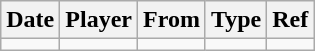<table class="wikitable">
<tr>
<th><strong>Date</strong></th>
<th><strong>Player</strong></th>
<th><strong>From</strong></th>
<th><strong>Type</strong></th>
<th><strong>Ref</strong></th>
</tr>
<tr>
<td></td>
<td></td>
<td></td>
<td></td>
<td></td>
</tr>
</table>
